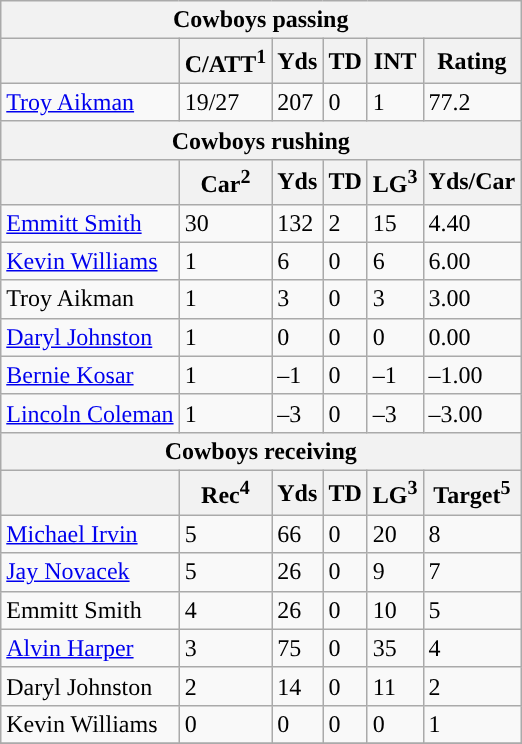<table class="wikitable">
<tr>
<th colspan="6">Cowboys passing</th>
</tr>
<tr>
<th></th>
<th>C/ATT<sup>1</sup></th>
<th>Yds</th>
<th>TD</th>
<th>INT</th>
<th>Rating</th>
</tr>
<tr>
<td><a href='#'>Troy Aikman</a></td>
<td>19/27</td>
<td>207</td>
<td>0</td>
<td>1</td>
<td>77.2</td>
</tr>
<tr>
<th colspan="6">Cowboys rushing</th>
</tr>
<tr>
<th></th>
<th>Car<sup>2</sup></th>
<th>Yds</th>
<th>TD</th>
<th>LG<sup>3</sup></th>
<th>Yds/Car</th>
</tr>
<tr>
<td><a href='#'>Emmitt Smith</a></td>
<td>30</td>
<td>132</td>
<td>2</td>
<td>15</td>
<td>4.40</td>
</tr>
<tr>
<td><a href='#'>Kevin Williams</a></td>
<td>1</td>
<td>6</td>
<td>0</td>
<td>6</td>
<td>6.00</td>
</tr>
<tr>
<td>Troy Aikman</td>
<td>1</td>
<td>3</td>
<td>0</td>
<td>3</td>
<td>3.00</td>
</tr>
<tr>
<td><a href='#'>Daryl Johnston</a></td>
<td>1</td>
<td>0</td>
<td>0</td>
<td>0</td>
<td>0.00</td>
</tr>
<tr>
<td><a href='#'>Bernie Kosar</a></td>
<td>1</td>
<td>–1</td>
<td>0</td>
<td>–1</td>
<td>–1.00</td>
</tr>
<tr>
<td><a href='#'>Lincoln Coleman</a></td>
<td>1</td>
<td>–3</td>
<td>0</td>
<td>–3</td>
<td>–3.00</td>
</tr>
<tr>
<th colspan="6">Cowboys receiving</th>
</tr>
<tr>
<th></th>
<th>Rec<sup>4</sup></th>
<th>Yds</th>
<th>TD</th>
<th>LG<sup>3</sup></th>
<th>Target<sup>5</sup></th>
</tr>
<tr>
<td><a href='#'>Michael Irvin</a></td>
<td>5</td>
<td>66</td>
<td>0</td>
<td>20</td>
<td>8</td>
</tr>
<tr>
<td><a href='#'>Jay Novacek</a></td>
<td>5</td>
<td>26</td>
<td>0</td>
<td>9</td>
<td>7</td>
</tr>
<tr>
<td>Emmitt Smith</td>
<td>4</td>
<td>26</td>
<td>0</td>
<td>10</td>
<td>5</td>
</tr>
<tr>
<td><a href='#'>Alvin Harper</a></td>
<td>3</td>
<td>75</td>
<td>0</td>
<td>35</td>
<td>4</td>
</tr>
<tr>
<td>Daryl Johnston</td>
<td>2</td>
<td>14</td>
<td>0</td>
<td>11</td>
<td>2</td>
</tr>
<tr>
<td>Kevin Williams</td>
<td>0</td>
<td>0</td>
<td>0</td>
<td>0</td>
<td>1</td>
</tr>
<tr>
</tr>
</table>
